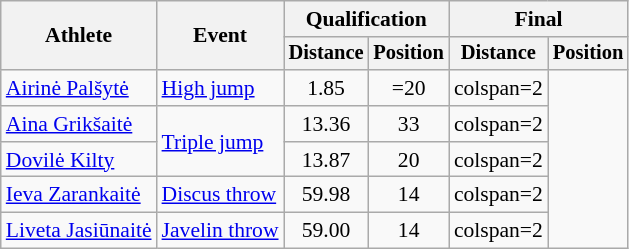<table class=wikitable style=font-size:90%>
<tr>
<th rowspan=2>Athlete</th>
<th rowspan=2>Event</th>
<th colspan=2>Qualification</th>
<th colspan=2>Final</th>
</tr>
<tr style=font-size:95%>
<th>Distance</th>
<th>Position</th>
<th>Distance</th>
<th>Position</th>
</tr>
<tr align=center>
<td align=left><a href='#'>Airinė Palšytė</a></td>
<td align=left><a href='#'>High jump</a></td>
<td>1.85</td>
<td>=20</td>
<td>colspan=2 </td>
</tr>
<tr align=center>
<td align=left><a href='#'>Aina Grikšaitė</a></td>
<td align=left rowspan=2><a href='#'>Triple jump</a></td>
<td>13.36</td>
<td>33</td>
<td>colspan=2 </td>
</tr>
<tr align=center>
<td align=left><a href='#'>Dovilė Kilty</a></td>
<td>13.87</td>
<td>20</td>
<td>colspan=2 </td>
</tr>
<tr align=center>
<td align=left><a href='#'>Ieva Zarankaitė</a></td>
<td align=left><a href='#'>Discus throw</a></td>
<td>59.98</td>
<td>14</td>
<td>colspan=2 </td>
</tr>
<tr align=center>
<td align=left><a href='#'>Liveta Jasiūnaitė</a></td>
<td align=left><a href='#'>Javelin throw</a></td>
<td>59.00</td>
<td>14</td>
<td>colspan=2 </td>
</tr>
</table>
